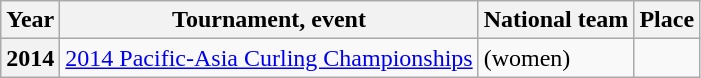<table class="wikitable">
<tr>
<th scope="col">Year</th>
<th scope="col">Tournament, event</th>
<th scope="col">National team</th>
<th scope="col">Place</th>
</tr>
<tr>
<th scope="row">2014</th>
<td><a href='#'>2014 Pacific-Asia Curling Championships</a></td>
<td> (women)</td>
<td></td>
</tr>
</table>
